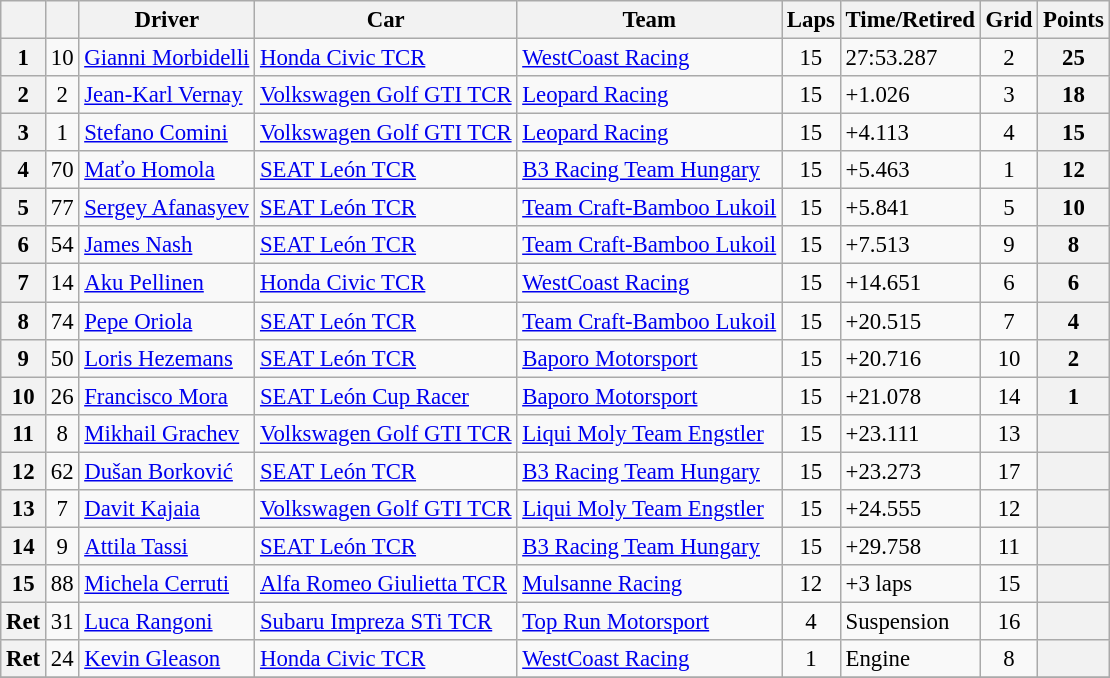<table class="wikitable sortable" style="font-size:95%">
<tr>
<th></th>
<th></th>
<th>Driver</th>
<th>Car</th>
<th>Team</th>
<th>Laps</th>
<th>Time/Retired</th>
<th>Grid</th>
<th>Points</th>
</tr>
<tr>
<th>1</th>
<td align=center>10</td>
<td> <a href='#'>Gianni Morbidelli</a></td>
<td><a href='#'>Honda Civic TCR</a></td>
<td> <a href='#'>WestCoast Racing</a></td>
<td align=center>15</td>
<td>27:53.287</td>
<td align=center>2</td>
<th>25</th>
</tr>
<tr>
<th>2</th>
<td align=center>2</td>
<td> <a href='#'>Jean-Karl Vernay</a></td>
<td><a href='#'>Volkswagen Golf GTI TCR</a></td>
<td> <a href='#'>Leopard Racing</a></td>
<td align=center>15</td>
<td>+1.026</td>
<td align=center>3</td>
<th>18</th>
</tr>
<tr>
<th>3</th>
<td align=center>1</td>
<td> <a href='#'>Stefano Comini</a></td>
<td><a href='#'>Volkswagen Golf GTI TCR</a></td>
<td> <a href='#'>Leopard Racing</a></td>
<td align=center>15</td>
<td>+4.113</td>
<td align=center>4</td>
<th>15</th>
</tr>
<tr>
<th>4</th>
<td align=center>70</td>
<td> <a href='#'>Maťo Homola</a></td>
<td><a href='#'>SEAT León TCR</a></td>
<td> <a href='#'>B3 Racing Team Hungary</a></td>
<td align=center>15</td>
<td>+5.463</td>
<td align=center>1</td>
<th>12</th>
</tr>
<tr>
<th>5</th>
<td align=center>77</td>
<td> <a href='#'>Sergey Afanasyev</a></td>
<td><a href='#'>SEAT León TCR</a></td>
<td> <a href='#'>Team Craft-Bamboo Lukoil</a></td>
<td align=center>15</td>
<td>+5.841</td>
<td align=center>5</td>
<th>10</th>
</tr>
<tr>
<th>6</th>
<td align=center>54</td>
<td> <a href='#'>James Nash</a></td>
<td><a href='#'>SEAT León TCR</a></td>
<td> <a href='#'>Team Craft-Bamboo Lukoil</a></td>
<td align=center>15</td>
<td>+7.513</td>
<td align=center>9</td>
<th>8</th>
</tr>
<tr>
<th>7</th>
<td align=center>14</td>
<td> <a href='#'>Aku Pellinen</a></td>
<td><a href='#'>Honda Civic TCR</a></td>
<td> <a href='#'>WestCoast Racing</a></td>
<td align=center>15</td>
<td>+14.651</td>
<td align=center>6</td>
<th>6</th>
</tr>
<tr>
<th>8</th>
<td align=center>74</td>
<td> <a href='#'>Pepe Oriola</a></td>
<td><a href='#'>SEAT León TCR</a></td>
<td> <a href='#'>Team Craft-Bamboo Lukoil</a></td>
<td align=center>15</td>
<td>+20.515</td>
<td align=center>7</td>
<th>4</th>
</tr>
<tr>
<th>9</th>
<td align=center>50</td>
<td> <a href='#'>Loris Hezemans</a></td>
<td><a href='#'>SEAT León TCR</a></td>
<td> <a href='#'>Baporo Motorsport</a></td>
<td align=center>15</td>
<td>+20.716</td>
<td align=center>10</td>
<th>2</th>
</tr>
<tr>
<th>10</th>
<td align=center>26</td>
<td> <a href='#'>Francisco Mora</a></td>
<td><a href='#'>SEAT León Cup Racer</a></td>
<td> <a href='#'>Baporo Motorsport</a></td>
<td align=center>15</td>
<td>+21.078</td>
<td align=center>14</td>
<th>1</th>
</tr>
<tr>
<th>11</th>
<td align=center>8</td>
<td> <a href='#'>Mikhail Grachev</a></td>
<td><a href='#'>Volkswagen Golf GTI TCR</a></td>
<td> <a href='#'>Liqui Moly Team Engstler</a></td>
<td align=center>15</td>
<td>+23.111</td>
<td align=center>13</td>
<th></th>
</tr>
<tr>
<th>12</th>
<td align=center>62</td>
<td> <a href='#'>Dušan Borković</a></td>
<td><a href='#'>SEAT León TCR</a></td>
<td> <a href='#'>B3 Racing Team Hungary</a></td>
<td align=center>15</td>
<td>+23.273</td>
<td align=center>17</td>
<th></th>
</tr>
<tr>
<th>13</th>
<td align=center>7</td>
<td> <a href='#'>Davit Kajaia</a></td>
<td><a href='#'>Volkswagen Golf GTI TCR</a></td>
<td> <a href='#'>Liqui Moly Team Engstler</a></td>
<td align=center>15</td>
<td>+24.555</td>
<td align=center>12</td>
<th></th>
</tr>
<tr>
<th>14</th>
<td align=center>9</td>
<td> <a href='#'>Attila Tassi</a></td>
<td><a href='#'>SEAT León TCR</a></td>
<td> <a href='#'>B3 Racing Team Hungary</a></td>
<td align=center>15</td>
<td>+29.758</td>
<td align=center>11</td>
<th></th>
</tr>
<tr>
<th>15</th>
<td align=center>88</td>
<td> <a href='#'>Michela Cerruti</a></td>
<td><a href='#'>Alfa Romeo Giulietta TCR</a></td>
<td> <a href='#'>Mulsanne Racing</a></td>
<td align=center>12</td>
<td>+3 laps</td>
<td align=center>15</td>
<th></th>
</tr>
<tr>
<th>Ret</th>
<td align=center>31</td>
<td> <a href='#'>Luca Rangoni</a></td>
<td><a href='#'>Subaru Impreza STi TCR</a></td>
<td> <a href='#'>Top Run Motorsport</a></td>
<td align=center>4</td>
<td>Suspension</td>
<td align=center>16</td>
<th></th>
</tr>
<tr>
<th>Ret</th>
<td align=center>24</td>
<td> <a href='#'>Kevin Gleason</a></td>
<td><a href='#'>Honda Civic TCR</a></td>
<td> <a href='#'>WestCoast Racing</a></td>
<td align=center>1</td>
<td>Engine</td>
<td align=center>8</td>
<th></th>
</tr>
<tr>
</tr>
</table>
